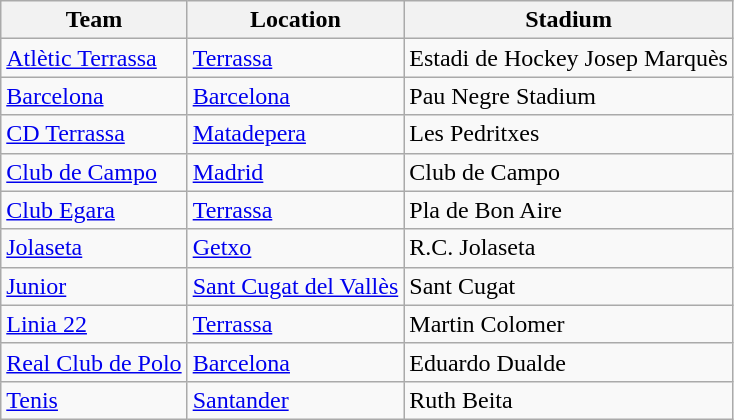<table class="wikitable sortable">
<tr>
<th>Team</th>
<th>Location</th>
<th>Stadium</th>
</tr>
<tr>
<td><a href='#'>Atlètic Terrassa</a></td>
<td><a href='#'>Terrassa</a></td>
<td>Estadi de Hockey Josep Marquès</td>
</tr>
<tr>
<td><a href='#'>Barcelona</a></td>
<td><a href='#'>Barcelona</a></td>
<td>Pau Negre Stadium</td>
</tr>
<tr>
<td><a href='#'>CD Terrassa</a></td>
<td><a href='#'>Matadepera</a></td>
<td>Les Pedritxes</td>
</tr>
<tr>
<td><a href='#'>Club de Campo</a></td>
<td><a href='#'>Madrid</a></td>
<td>Club de Campo</td>
</tr>
<tr>
<td><a href='#'>Club Egara</a></td>
<td><a href='#'>Terrassa</a></td>
<td>Pla de Bon Aire</td>
</tr>
<tr>
<td><a href='#'>Jolaseta</a></td>
<td><a href='#'>Getxo</a></td>
<td>R.C. Jolaseta</td>
</tr>
<tr>
<td><a href='#'>Junior</a></td>
<td><a href='#'>Sant Cugat del Vallès</a></td>
<td>Sant Cugat</td>
</tr>
<tr>
<td><a href='#'>Linia 22</a></td>
<td><a href='#'>Terrassa</a></td>
<td>Martin Colomer</td>
</tr>
<tr>
<td><a href='#'>Real Club de Polo</a></td>
<td><a href='#'>Barcelona</a></td>
<td>Eduardo Dualde</td>
</tr>
<tr>
<td><a href='#'>Tenis</a></td>
<td><a href='#'>Santander</a></td>
<td>Ruth Beita</td>
</tr>
</table>
